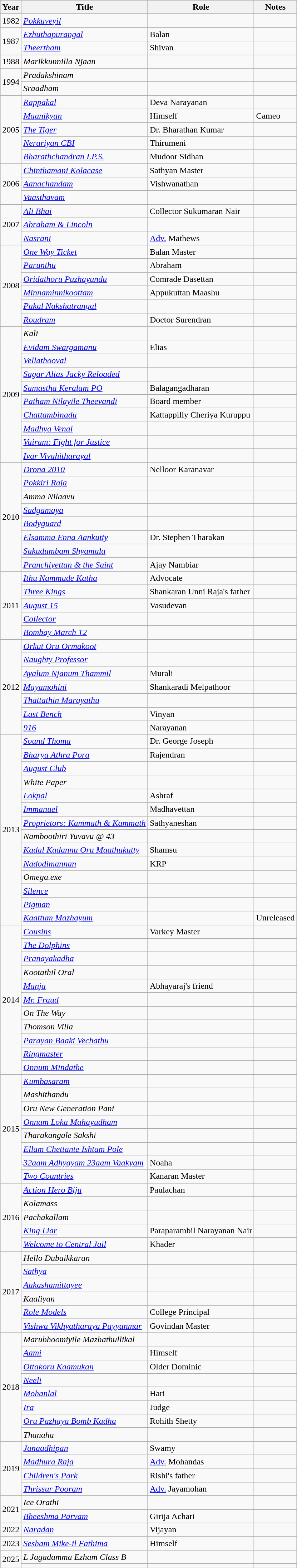<table class="wikitable sortable">
<tr>
<th>Year</th>
<th>Title</th>
<th>Role</th>
<th class="unsortable">Notes</th>
</tr>
<tr>
<td>1982</td>
<td><em><a href='#'>Pokkuveyil</a></em></td>
<td></td>
<td></td>
</tr>
<tr>
<td rowspan=2>1987</td>
<td><em><a href='#'>Ezhuthapurangal</a></em></td>
<td>Balan</td>
<td></td>
</tr>
<tr>
<td><em><a href='#'>Theertham</a></em></td>
<td>Shivan</td>
<td></td>
</tr>
<tr>
<td>1988</td>
<td><em>Marikkunnilla Njaan</em></td>
<td></td>
<td></td>
</tr>
<tr>
<td rowspan=2>1994</td>
<td><em>Pradakshinam</em></td>
<td></td>
<td></td>
</tr>
<tr>
<td><em>Sraadham</em></td>
<td></td>
<td></td>
</tr>
<tr>
<td rowspan=5>2005</td>
<td><em><a href='#'>Rappakal</a></em></td>
<td>Deva Narayanan</td>
<td></td>
</tr>
<tr>
<td><em><a href='#'>Maanikyan</a></em></td>
<td>Himself</td>
<td>Cameo</td>
</tr>
<tr>
<td><em><a href='#'>The Tiger</a></em></td>
<td>Dr. Bharathan Kumar</td>
<td></td>
</tr>
<tr>
<td><em><a href='#'>Nerariyan CBI</a></em></td>
<td>Thirumeni</td>
<td></td>
</tr>
<tr>
<td><em><a href='#'>Bharathchandran I.P.S.</a></em></td>
<td>Mudoor Sidhan</td>
<td></td>
</tr>
<tr>
<td rowspan=3>2006</td>
<td><em><a href='#'>Chinthamani Kolacase</a></em></td>
<td>Sathyan Master</td>
<td></td>
</tr>
<tr>
<td><em><a href='#'>Aanachandam</a></em></td>
<td>Vishwanathan</td>
<td></td>
</tr>
<tr>
<td><em><a href='#'>Vaasthavam</a></em></td>
<td></td>
<td></td>
</tr>
<tr>
<td rowspan=3>2007</td>
<td><em><a href='#'>Ali Bhai</a></em></td>
<td>Collector Sukumaran Nair</td>
<td></td>
</tr>
<tr>
<td><em><a href='#'>Abraham & Lincoln</a></em></td>
<td></td>
<td></td>
</tr>
<tr>
<td><em><a href='#'>Nasrani</a></em></td>
<td><a href='#'>Adv.</a> Mathews</td>
<td></td>
</tr>
<tr>
<td rowspan=6>2008</td>
<td><em><a href='#'>One Way Ticket</a></em></td>
<td>Balan Master</td>
<td></td>
</tr>
<tr>
<td><em><a href='#'>Parunthu</a></em></td>
<td>Abraham</td>
<td></td>
</tr>
<tr>
<td><em><a href='#'>Oridathoru Puzhayundu</a></em></td>
<td>Comrade Dasettan</td>
<td></td>
</tr>
<tr>
<td><em><a href='#'>Minnaminnikoottam</a></em></td>
<td>Appukuttan Maashu</td>
<td></td>
</tr>
<tr>
<td><em><a href='#'>Pakal Nakshatrangal</a></em></td>
<td></td>
<td></td>
</tr>
<tr>
<td><em><a href='#'>Roudram</a></em></td>
<td>Doctor Surendran</td>
<td></td>
</tr>
<tr>
<td rowspan=10>2009</td>
<td><em>Kali</em></td>
<td></td>
<td></td>
</tr>
<tr>
<td><em><a href='#'>Evidam Swargamanu</a></em></td>
<td>Elias</td>
<td></td>
</tr>
<tr>
<td><em><a href='#'>Vellathooval</a></em></td>
<td></td>
<td></td>
</tr>
<tr>
<td><em><a href='#'>Sagar Alias Jacky Reloaded</a></em></td>
<td></td>
<td></td>
</tr>
<tr>
<td><em><a href='#'>Samastha Keralam PO</a></em></td>
<td>Balagangadharan</td>
<td></td>
</tr>
<tr>
<td><em><a href='#'>Patham Nilayile Theevandi</a></em></td>
<td>Board member</td>
<td></td>
</tr>
<tr>
<td><em><a href='#'>Chattambinadu</a></em></td>
<td>Kattappilly Cheriya Kuruppu</td>
<td></td>
</tr>
<tr>
<td><em><a href='#'>Madhya Venal</a></em></td>
<td></td>
<td></td>
</tr>
<tr>
<td><em><a href='#'>Vairam: Fight for Justice</a></em></td>
<td></td>
<td></td>
</tr>
<tr>
<td><em><a href='#'>Ivar Vivahitharayal</a></em></td>
<td></td>
<td></td>
</tr>
<tr>
<td rowspan=8>2010</td>
<td><em><a href='#'>Drona 2010</a></em></td>
<td>Nelloor Karanavar</td>
<td></td>
</tr>
<tr>
<td><em><a href='#'>Pokkiri Raja</a></em></td>
<td></td>
<td></td>
</tr>
<tr>
<td><em>Amma Nilaavu</em></td>
<td></td>
<td></td>
</tr>
<tr>
<td><em><a href='#'>Sadgamaya</a></em></td>
<td></td>
<td></td>
</tr>
<tr>
<td><em><a href='#'>Bodyguard</a></em></td>
<td></td>
<td></td>
</tr>
<tr>
<td><em><a href='#'>Elsamma Enna Aankutty</a></em></td>
<td>Dr. Stephen Tharakan</td>
<td></td>
</tr>
<tr>
<td><em><a href='#'>Sakudumbam Shyamala</a></em></td>
<td></td>
<td></td>
</tr>
<tr>
<td><em><a href='#'>Pranchiyettan & the Saint</a></em></td>
<td>Ajay Nambiar</td>
<td></td>
</tr>
<tr>
<td rowspan=5>2011</td>
<td><em><a href='#'>Ithu Nammude Katha</a></em></td>
<td>Advocate</td>
<td></td>
</tr>
<tr>
<td><em><a href='#'>Three Kings</a></em></td>
<td>Shankaran Unni Raja's father</td>
<td></td>
</tr>
<tr>
<td><em><a href='#'>August 15</a></em></td>
<td>Vasudevan</td>
<td></td>
</tr>
<tr>
<td><em><a href='#'>Collector</a></em></td>
<td></td>
<td></td>
</tr>
<tr>
<td><em><a href='#'>Bombay March 12</a></em></td>
<td></td>
<td></td>
</tr>
<tr>
<td rowspan=7>2012</td>
<td><em><a href='#'>Orkut Oru Ormakoot</a></em></td>
<td></td>
<td></td>
</tr>
<tr>
<td><em><a href='#'>Naughty Professor</a></em></td>
<td></td>
<td></td>
</tr>
<tr>
<td><em><a href='#'>Ayalum Njanum Thammil</a></em></td>
<td>Murali</td>
<td></td>
</tr>
<tr>
<td><em><a href='#'>Mayamohini</a></em></td>
<td>Shankaradi Melpathoor</td>
<td></td>
</tr>
<tr>
<td><em><a href='#'>Thattathin Marayathu</a></em></td>
<td></td>
<td></td>
</tr>
<tr>
<td><em><a href='#'>Last Bench</a></em></td>
<td>Vinyan</td>
<td></td>
</tr>
<tr>
<td><em><a href='#'>916</a></em></td>
<td>Narayanan</td>
<td></td>
</tr>
<tr>
<td rowspan=14>2013</td>
<td><em><a href='#'>Sound Thoma</a></em></td>
<td>Dr. George Joseph</td>
<td></td>
</tr>
<tr>
<td><em><a href='#'>Bharya Athra Pora</a></em></td>
<td>Rajendran</td>
<td></td>
</tr>
<tr>
<td><em><a href='#'>August Club</a></em></td>
<td></td>
<td></td>
</tr>
<tr>
<td><em>White Paper</em></td>
<td></td>
<td></td>
</tr>
<tr>
<td><em><a href='#'>Lokpal</a></em></td>
<td>Ashraf</td>
<td></td>
</tr>
<tr>
<td><em><a href='#'>Immanuel</a></em></td>
<td>Madhavettan</td>
<td></td>
</tr>
<tr>
<td><em><a href='#'>Proprietors: Kammath & Kammath</a></em></td>
<td>Sathyaneshan</td>
<td></td>
</tr>
<tr>
<td><em>Namboothiri Yuvavu @ 43</em></td>
<td></td>
<td></td>
</tr>
<tr>
<td><em><a href='#'>Kadal Kadannu Oru Maathukutty</a></em></td>
<td>Shamsu</td>
<td></td>
</tr>
<tr>
<td><em><a href='#'>Nadodimannan</a></em></td>
<td>KRP</td>
<td></td>
</tr>
<tr>
<td><em>Omega.exe</em></td>
<td></td>
<td></td>
</tr>
<tr>
<td><em><a href='#'>Silence</a></em></td>
<td></td>
<td></td>
</tr>
<tr>
<td><em><a href='#'>Pigman</a></em></td>
<td></td>
<td></td>
</tr>
<tr>
<td><em><a href='#'>Kaattum Mazhayum</a></em></td>
<td></td>
<td>Unreleased</td>
</tr>
<tr>
<td rowspan=11>2014</td>
<td><em><a href='#'>Cousins</a></em></td>
<td>Varkey Master</td>
<td></td>
</tr>
<tr>
<td><em><a href='#'>The Dolphins</a></em></td>
<td></td>
<td></td>
</tr>
<tr>
<td><em><a href='#'>Pranayakadha</a></em></td>
<td></td>
<td></td>
</tr>
<tr>
<td><em>Kootathil Oral</em></td>
<td></td>
<td></td>
</tr>
<tr>
<td><em><a href='#'>Manja</a></em></td>
<td>Abhayaraj's friend</td>
<td></td>
</tr>
<tr>
<td><em><a href='#'>Mr. Fraud</a></em></td>
<td></td>
<td></td>
</tr>
<tr>
<td><em>On The Way</em></td>
<td></td>
<td></td>
</tr>
<tr>
<td><em>Thomson Villa</em></td>
<td></td>
<td></td>
</tr>
<tr>
<td><em><a href='#'>Parayan Baaki Vechathu</a></em></td>
<td></td>
<td></td>
</tr>
<tr>
<td><em><a href='#'>Ringmaster</a></em></td>
<td></td>
<td></td>
</tr>
<tr>
<td><em><a href='#'>Onnum Mindathe</a></em></td>
<td></td>
<td></td>
</tr>
<tr>
<td rowspan=8>2015</td>
<td><em><a href='#'>Kumbasaram</a></em></td>
<td></td>
<td></td>
</tr>
<tr>
<td><em>Mashithandu</em></td>
<td></td>
<td></td>
</tr>
<tr>
<td><em>Oru New Generation Pani</em></td>
<td></td>
<td></td>
</tr>
<tr>
<td><em><a href='#'>Onnam Loka Mahayudham</a></em></td>
<td></td>
<td></td>
</tr>
<tr>
<td><em>Tharakangale Sakshi</em></td>
<td></td>
<td></td>
</tr>
<tr>
<td><em><a href='#'>Ellam Chettante Ishtam Pole</a></em></td>
<td></td>
<td></td>
</tr>
<tr>
<td><em><a href='#'>32aam Adhyayam 23aam Vaakyam</a></em></td>
<td>Noaha</td>
<td></td>
</tr>
<tr>
<td><em><a href='#'>Two Countries</a></em></td>
<td>Kanaran Master</td>
<td></td>
</tr>
<tr>
<td rowspan=5>2016</td>
<td><em><a href='#'>Action Hero Biju</a></em></td>
<td>Paulachan</td>
<td></td>
</tr>
<tr>
<td><em>Kolamass</em></td>
<td></td>
<td></td>
</tr>
<tr>
<td><em>Pachakallam</em></td>
<td></td>
<td></td>
</tr>
<tr>
<td><em><a href='#'>King Liar</a></em></td>
<td>Paraparambil Narayanan Nair</td>
<td></td>
</tr>
<tr>
<td><em><a href='#'>Welcome to Central Jail</a></em></td>
<td>Khader</td>
<td></td>
</tr>
<tr>
<td rowspan=6>2017</td>
<td><em>Hello Dubaikkaran</em></td>
<td></td>
<td></td>
</tr>
<tr>
<td><em><a href='#'>Sathya</a></em></td>
<td></td>
<td></td>
</tr>
<tr>
<td><em><a href='#'>Aakashamittayee</a></em></td>
<td></td>
<td></td>
</tr>
<tr>
<td><em>Kaaliyan</em></td>
<td></td>
<td></td>
</tr>
<tr>
<td><em><a href='#'>Role Models</a></em></td>
<td>College Principal</td>
<td></td>
</tr>
<tr>
<td><em><a href='#'>Vishwa Vikhyatharaya Payyanmar</a></em></td>
<td>Govindan Master</td>
<td></td>
</tr>
<tr>
<td rowspan=8>2018</td>
<td><em>Marubhoomiyile Mazhathullikal</em></td>
<td></td>
<td></td>
</tr>
<tr>
<td><em><a href='#'>Aami</a></em></td>
<td>Himself</td>
<td></td>
</tr>
<tr>
<td><em><a href='#'>Ottakoru Kaamukan</a></em></td>
<td>Older Dominic</td>
<td></td>
</tr>
<tr>
<td><em><a href='#'>Neeli</a></em></td>
<td></td>
<td></td>
</tr>
<tr>
<td><em><a href='#'>Mohanlal</a></em></td>
<td>Hari</td>
<td></td>
</tr>
<tr>
<td><em><a href='#'>Ira</a></em></td>
<td>Judge</td>
<td></td>
</tr>
<tr>
<td><em><a href='#'>Oru Pazhaya Bomb Kadha</a></em></td>
<td>Rohith Shetty</td>
<td></td>
</tr>
<tr>
<td><em>Thanaha</em></td>
<td></td>
<td></td>
</tr>
<tr>
<td rowspan=4>2019</td>
<td><em><a href='#'>Janaadhipan</a></em></td>
<td>Swamy</td>
<td></td>
</tr>
<tr>
<td><em><a href='#'>Madhura Raja</a></em></td>
<td><a href='#'>Adv.</a> Mohandas</td>
<td></td>
</tr>
<tr>
<td><em><a href='#'>Children's Park</a></em></td>
<td>Rishi's father</td>
<td></td>
</tr>
<tr>
<td><em><a href='#'>Thrissur Pooram</a></em></td>
<td><a href='#'>Adv.</a> Jayamohan</td>
<td></td>
</tr>
<tr>
<td rowspan=2>2021</td>
<td><em>Ice Orathi</em></td>
<td></td>
<td></td>
</tr>
<tr>
<td><em><a href='#'>Bheeshma Parvam</a></em></td>
<td>Girija Achari</td>
<td></td>
</tr>
<tr>
<td>2022</td>
<td><em><a href='#'>Naradan</a></em></td>
<td>Vijayan</td>
<td></td>
</tr>
<tr>
<td>2023</td>
<td><em><a href='#'>Sesham Mike-il Fathima</a></em></td>
<td>Himself</td>
<td></td>
</tr>
<tr>
<td rowspan=2>2025</td>
<td><em>L Jagadamma Ezham Class B</em></td>
<td></td>
<td></td>
</tr>
<tr>
<td></td>
<td></td>
<td></td>
</tr>
<tr>
</tr>
</table>
